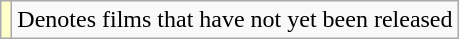<table class="wikitable sortable">
<tr>
<td style="background:#ffc;"></td>
<td>Denotes films that have not yet been released</td>
</tr>
</table>
